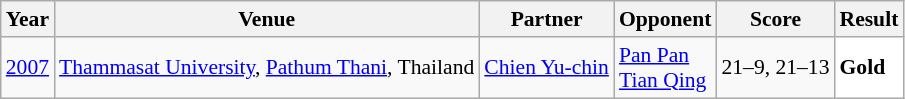<table class="sortable wikitable" style="font-size:90%;">
<tr>
<th>Year</th>
<th>Venue</th>
<th>Partner</th>
<th>Opponent</th>
<th>Score</th>
<th>Result</th>
</tr>
<tr>
<td align="center"><a href='#'>2007</a></td>
<td align="left"><a href='#'>Thammasat University</a>, <a href='#'>Pathum Thani</a>, Thailand</td>
<td align="left"> <a href='#'>Chien Yu-chin</a></td>
<td align="left"> <a href='#'>Pan Pan</a><br> <a href='#'>Tian Qing</a></td>
<td align="left">21–9, 21–13</td>
<td style="text-align:left; background:white"> <strong>Gold</strong></td>
</tr>
</table>
